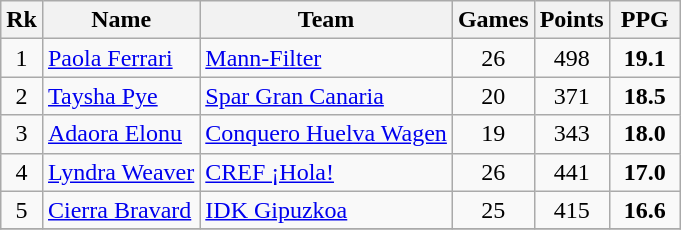<table class="wikitable" style="text-align: center;">
<tr>
<th>Rk</th>
<th>Name</th>
<th>Team</th>
<th>Games</th>
<th>Points</th>
<th width=40>PPG</th>
</tr>
<tr>
<td>1</td>
<td align="left"> <a href='#'>Paola Ferrari</a></td>
<td align="left"><a href='#'>Mann-Filter</a></td>
<td>26</td>
<td>498</td>
<td><strong>19.1</strong></td>
</tr>
<tr>
<td>2</td>
<td align="left"> <a href='#'>Taysha Pye</a></td>
<td align="left"><a href='#'>Spar Gran Canaria</a></td>
<td>20</td>
<td>371</td>
<td><strong>18.5</strong></td>
</tr>
<tr>
<td>3</td>
<td align="left"> <a href='#'>Adaora Elonu</a></td>
<td align="left"><a href='#'>Conquero Huelva Wagen</a></td>
<td>19</td>
<td>343</td>
<td><strong>18.0</strong></td>
</tr>
<tr>
<td>4</td>
<td align="left"> <a href='#'>Lyndra Weaver</a></td>
<td align="left"><a href='#'>CREF ¡Hola!</a></td>
<td>26</td>
<td>441</td>
<td><strong>17.0</strong></td>
</tr>
<tr>
<td>5</td>
<td align="left"> <a href='#'>Cierra Bravard</a></td>
<td align="left"><a href='#'>IDK Gipuzkoa</a></td>
<td>25</td>
<td>415</td>
<td><strong>16.6</strong></td>
</tr>
<tr>
</tr>
</table>
